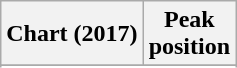<table class="wikitable sortable plainrowheaders">
<tr>
<th>Chart (2017)</th>
<th>Peak<br>position</th>
</tr>
<tr>
</tr>
<tr>
</tr>
</table>
